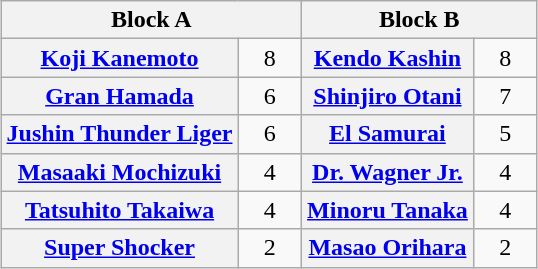<table class="wikitable" style="margin: 1em auto 1em auto;text-align:center">
<tr>
<th colspan="2">Block A</th>
<th colspan="2">Block B</th>
</tr>
<tr>
<th><a href='#'>Koji Kanemoto</a></th>
<td style="width:35px">8</td>
<th><a href='#'>Kendo Kashin</a></th>
<td style="width:35px">8</td>
</tr>
<tr>
<th><a href='#'>Gran Hamada</a></th>
<td>6</td>
<th><a href='#'>Shinjiro Otani</a></th>
<td>7</td>
</tr>
<tr>
<th><a href='#'>Jushin Thunder Liger</a></th>
<td>6</td>
<th><a href='#'>El Samurai</a></th>
<td>5</td>
</tr>
<tr>
<th><a href='#'>Masaaki Mochizuki</a></th>
<td>4</td>
<th><a href='#'>Dr. Wagner Jr.</a></th>
<td>4</td>
</tr>
<tr>
<th><a href='#'>Tatsuhito Takaiwa</a></th>
<td>4</td>
<th><a href='#'>Minoru Tanaka</a></th>
<td>4</td>
</tr>
<tr>
<th><a href='#'>Super Shocker</a></th>
<td>2</td>
<th><a href='#'>Masao Orihara</a></th>
<td>2</td>
</tr>
</table>
